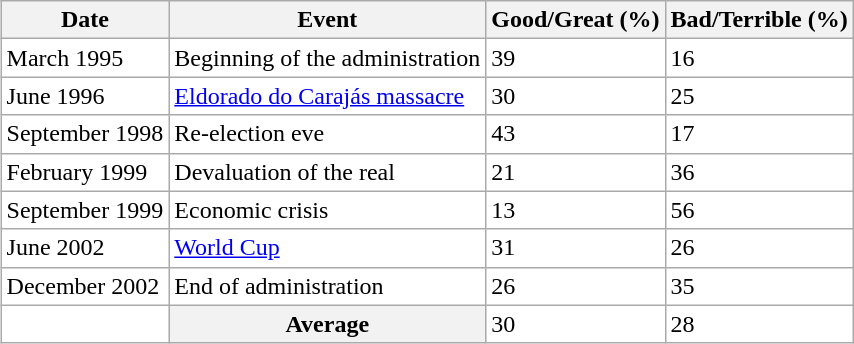<table class="wikitable sortable" style="float:right; background:white; margin:1em">
<tr>
<th>Date</th>
<th>Event</th>
<th>Good/Great (%)</th>
<th>Bad/Terrible (%)</th>
</tr>
<tr>
<td>March 1995</td>
<td>Beginning of the administration</td>
<td>39</td>
<td>16</td>
</tr>
<tr>
<td>June 1996</td>
<td><a href='#'>Eldorado do Carajás massacre</a></td>
<td>30</td>
<td>25</td>
</tr>
<tr>
<td>September 1998</td>
<td>Re-election eve</td>
<td>43</td>
<td>17</td>
</tr>
<tr>
<td>February 1999</td>
<td>Devaluation of the real</td>
<td>21</td>
<td>36</td>
</tr>
<tr>
<td>September 1999</td>
<td>Economic crisis</td>
<td>13</td>
<td>56</td>
</tr>
<tr>
<td>June 2002</td>
<td><a href='#'>World Cup</a></td>
<td>31</td>
<td>26</td>
</tr>
<tr>
<td>December 2002</td>
<td>End of administration</td>
<td>26</td>
<td>35</td>
</tr>
<tr>
<td></td>
<th>Average</th>
<td>30</td>
<td>28</td>
</tr>
</table>
